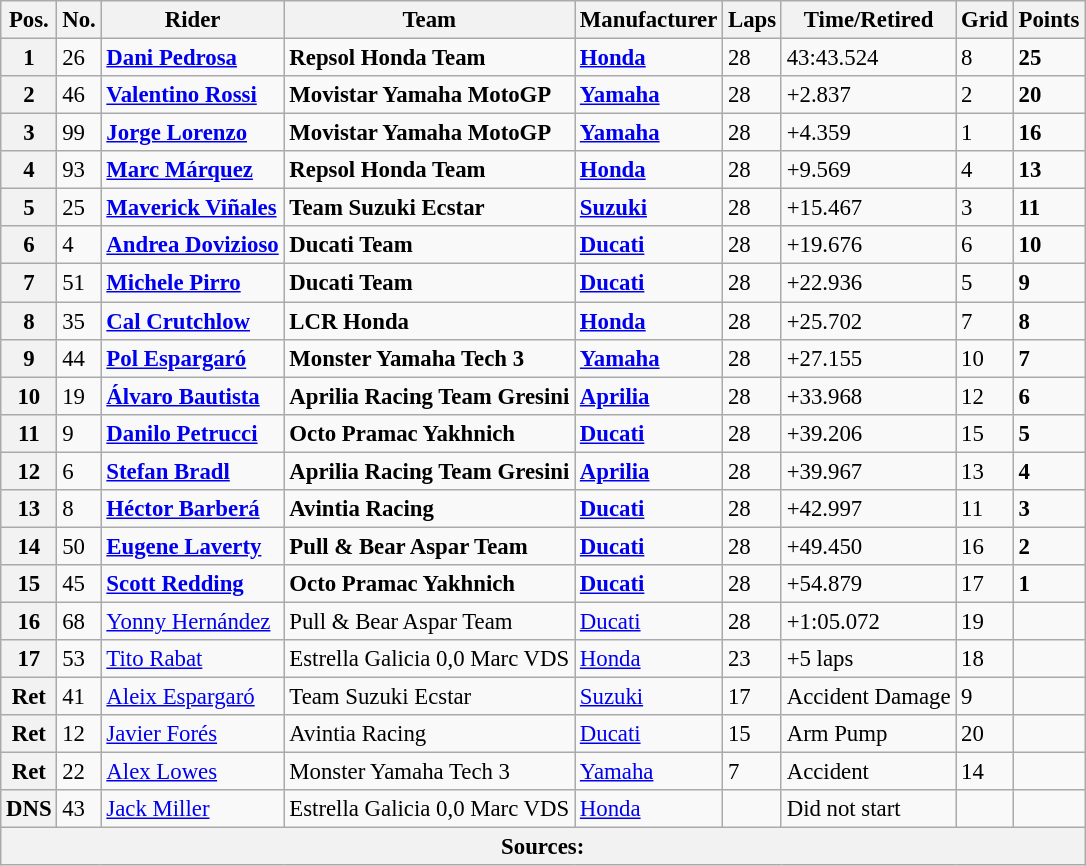<table class="wikitable" style="font-size: 95%;">
<tr>
<th>Pos.</th>
<th>No.</th>
<th>Rider</th>
<th>Team</th>
<th>Manufacturer</th>
<th>Laps</th>
<th>Time/Retired</th>
<th>Grid</th>
<th>Points</th>
</tr>
<tr>
<th>1</th>
<td>26</td>
<td> <strong><a href='#'>Dani Pedrosa</a></strong></td>
<td><strong>Repsol Honda Team</strong></td>
<td><strong><a href='#'>Honda</a></strong></td>
<td>28</td>
<td>43:43.524</td>
<td>8</td>
<td><strong>25</strong></td>
</tr>
<tr>
<th>2</th>
<td>46</td>
<td> <strong><a href='#'>Valentino Rossi</a></strong></td>
<td><strong>Movistar Yamaha MotoGP</strong></td>
<td><strong><a href='#'>Yamaha</a></strong></td>
<td>28</td>
<td>+2.837</td>
<td>2</td>
<td><strong>20</strong></td>
</tr>
<tr>
<th>3</th>
<td>99</td>
<td> <strong><a href='#'>Jorge Lorenzo</a></strong></td>
<td><strong>Movistar Yamaha MotoGP</strong></td>
<td><strong><a href='#'>Yamaha</a></strong></td>
<td>28</td>
<td>+4.359</td>
<td>1</td>
<td><strong>16</strong></td>
</tr>
<tr>
<th>4</th>
<td>93</td>
<td> <strong><a href='#'>Marc Márquez</a></strong></td>
<td><strong>Repsol Honda Team</strong></td>
<td><strong><a href='#'>Honda</a></strong></td>
<td>28</td>
<td>+9.569</td>
<td>4</td>
<td><strong>13</strong></td>
</tr>
<tr>
<th>5</th>
<td>25</td>
<td> <strong><a href='#'>Maverick Viñales</a></strong></td>
<td><strong>Team Suzuki Ecstar</strong></td>
<td><strong><a href='#'>Suzuki</a></strong></td>
<td>28</td>
<td>+15.467</td>
<td>3</td>
<td><strong>11</strong></td>
</tr>
<tr>
<th>6</th>
<td>4</td>
<td> <strong><a href='#'>Andrea Dovizioso</a></strong></td>
<td><strong>Ducati Team</strong></td>
<td><strong><a href='#'>Ducati</a></strong></td>
<td>28</td>
<td>+19.676</td>
<td>6</td>
<td><strong>10</strong></td>
</tr>
<tr>
<th>7</th>
<td>51</td>
<td> <strong><a href='#'>Michele Pirro</a></strong></td>
<td><strong>Ducati Team</strong></td>
<td><strong><a href='#'>Ducati</a></strong></td>
<td>28</td>
<td>+22.936</td>
<td>5</td>
<td><strong>9</strong></td>
</tr>
<tr>
<th>8</th>
<td>35</td>
<td> <strong><a href='#'>Cal Crutchlow</a></strong></td>
<td><strong>LCR Honda</strong></td>
<td><strong><a href='#'>Honda</a></strong></td>
<td>28</td>
<td>+25.702</td>
<td>7</td>
<td><strong>8</strong></td>
</tr>
<tr>
<th>9</th>
<td>44</td>
<td> <strong><a href='#'>Pol Espargaró</a></strong></td>
<td><strong>Monster Yamaha Tech 3</strong></td>
<td><strong><a href='#'>Yamaha</a></strong></td>
<td>28</td>
<td>+27.155</td>
<td>10</td>
<td><strong>7</strong></td>
</tr>
<tr>
<th>10</th>
<td>19</td>
<td> <strong><a href='#'>Álvaro Bautista</a></strong></td>
<td><strong>Aprilia Racing Team Gresini</strong></td>
<td><strong><a href='#'>Aprilia</a></strong></td>
<td>28</td>
<td>+33.968</td>
<td>12</td>
<td><strong>6</strong></td>
</tr>
<tr>
<th>11</th>
<td>9</td>
<td> <strong><a href='#'>Danilo Petrucci</a></strong></td>
<td><strong>Octo Pramac Yakhnich</strong></td>
<td><strong><a href='#'>Ducati</a></strong></td>
<td>28</td>
<td>+39.206</td>
<td>15</td>
<td><strong>5</strong></td>
</tr>
<tr>
<th>12</th>
<td>6</td>
<td> <strong><a href='#'>Stefan Bradl</a></strong></td>
<td><strong>Aprilia Racing Team Gresini</strong></td>
<td><strong><a href='#'>Aprilia</a></strong></td>
<td>28</td>
<td>+39.967</td>
<td>13</td>
<td><strong>4</strong></td>
</tr>
<tr>
<th>13</th>
<td>8</td>
<td> <strong><a href='#'>Héctor Barberá</a></strong></td>
<td><strong>Avintia Racing</strong></td>
<td><strong><a href='#'>Ducati</a></strong></td>
<td>28</td>
<td>+42.997</td>
<td>11</td>
<td><strong>3</strong></td>
</tr>
<tr>
<th>14</th>
<td>50</td>
<td> <strong><a href='#'>Eugene Laverty</a></strong></td>
<td><strong>Pull & Bear Aspar Team</strong></td>
<td><strong><a href='#'>Ducati</a></strong></td>
<td>28</td>
<td>+49.450</td>
<td>16</td>
<td><strong>2</strong></td>
</tr>
<tr>
<th>15</th>
<td>45</td>
<td> <strong><a href='#'>Scott Redding</a></strong></td>
<td><strong>Octo Pramac Yakhnich</strong></td>
<td><strong><a href='#'>Ducati</a></strong></td>
<td>28</td>
<td>+54.879</td>
<td>17</td>
<td><strong>1</strong></td>
</tr>
<tr>
<th>16</th>
<td>68</td>
<td> <a href='#'>Yonny Hernández</a></td>
<td>Pull & Bear Aspar Team</td>
<td><a href='#'>Ducati</a></td>
<td>28</td>
<td>+1:05.072</td>
<td>19</td>
<td></td>
</tr>
<tr>
<th>17</th>
<td>53</td>
<td> <a href='#'>Tito Rabat</a></td>
<td>Estrella Galicia 0,0 Marc VDS</td>
<td><a href='#'>Honda</a></td>
<td>23</td>
<td>+5 laps</td>
<td>18</td>
<td></td>
</tr>
<tr>
<th>Ret</th>
<td>41</td>
<td> <a href='#'>Aleix Espargaró</a></td>
<td>Team Suzuki Ecstar</td>
<td><a href='#'>Suzuki</a></td>
<td>17</td>
<td>Accident Damage</td>
<td>9</td>
<td></td>
</tr>
<tr>
<th>Ret</th>
<td>12</td>
<td> <a href='#'>Javier Forés</a></td>
<td>Avintia Racing</td>
<td><a href='#'>Ducati</a></td>
<td>15</td>
<td>Arm Pump</td>
<td>20</td>
<td></td>
</tr>
<tr>
<th>Ret</th>
<td>22</td>
<td> <a href='#'>Alex Lowes</a></td>
<td>Monster Yamaha Tech 3</td>
<td><a href='#'>Yamaha</a></td>
<td>7</td>
<td>Accident</td>
<td>14</td>
<td></td>
</tr>
<tr>
<th>DNS</th>
<td>43</td>
<td> <a href='#'>Jack Miller</a></td>
<td>Estrella Galicia 0,0 Marc VDS</td>
<td><a href='#'>Honda</a></td>
<td></td>
<td>Did not start</td>
<td></td>
<td></td>
</tr>
<tr>
<th colspan=9>Sources: </th>
</tr>
</table>
